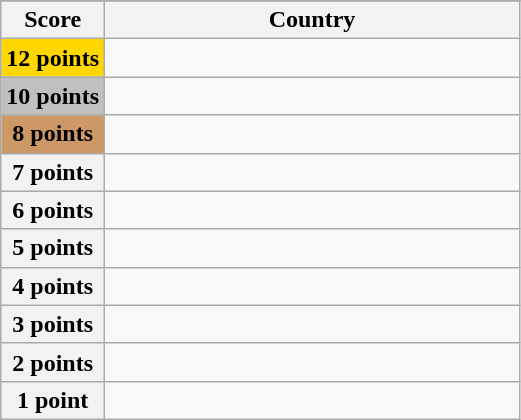<table class="wikitable">
<tr>
</tr>
<tr>
<th scope="col" width="20%">Score</th>
<th scope="col">Country</th>
</tr>
<tr>
<th scope="row" style="background:gold">12 points</th>
<td></td>
</tr>
<tr>
<th scope="row" style="background:silver">10 points</th>
<td></td>
</tr>
<tr>
<th scope="row" style="background:#CC9966">8 points</th>
<td></td>
</tr>
<tr>
<th scope="row">7 points</th>
<td></td>
</tr>
<tr>
<th scope="row">6 points</th>
<td></td>
</tr>
<tr>
<th scope="row">5 points</th>
<td></td>
</tr>
<tr>
<th scope="row">4 points</th>
<td></td>
</tr>
<tr>
<th scope="row">3 points</th>
<td></td>
</tr>
<tr>
<th scope="row">2 points</th>
<td></td>
</tr>
<tr>
<th scope="row">1 point</th>
<td></td>
</tr>
</table>
